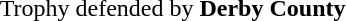<table width="100%">
<tr>
<td align="right">Trophy defended by <strong>Derby County</strong></td>
</tr>
</table>
